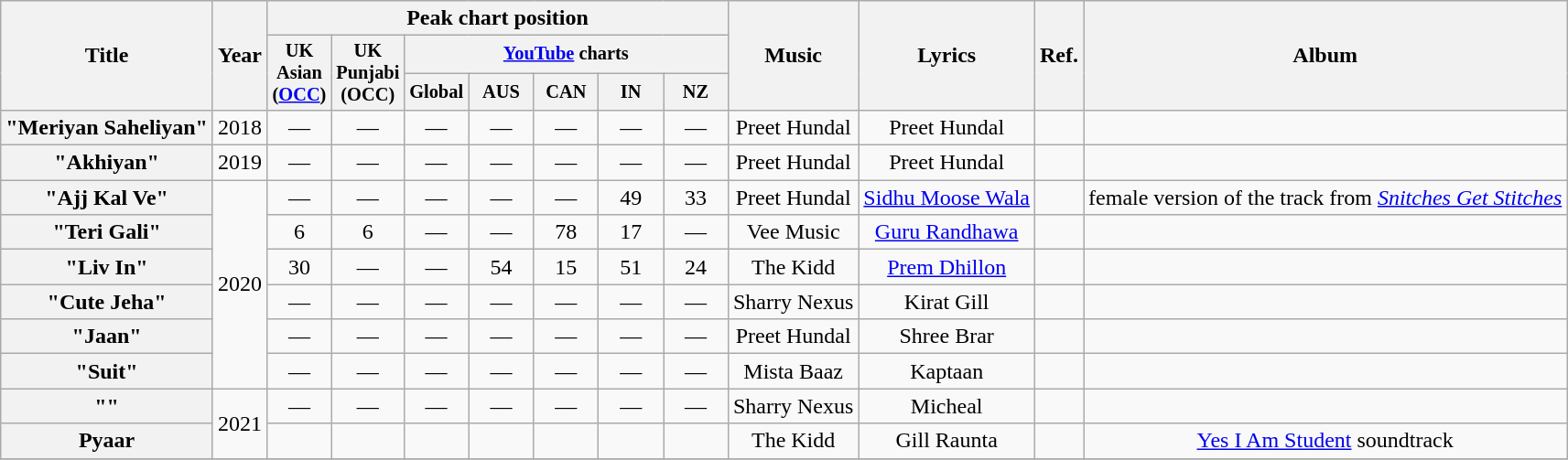<table class="wikitable plainrowheaders" style="text-align:center;" border="1">
<tr>
<th scope="col" rowspan="3">Title</th>
<th scope="col" rowspan="3">Year</th>
<th scope="col" colspan="7">Peak chart position</th>
<th scope="col" rowspan="3">Music</th>
<th scope="col" rowspan="3">Lyrics</th>
<th scope="col" rowspan="3">Ref.</th>
<th scope="col" rowspan="3">Album</th>
</tr>
<tr>
<th scope="col" style="width:3em;font-size:85%;" rowspan="2">UK Asian (<a href='#'>OCC</a>)</th>
<th scope="col" style="width:3em;font-size:85%;" rowspan="2">UK Punjabi (OCC)</th>
<th scope="col" style="width:3em;font-size:85%;" colspan="5"><a href='#'>YouTube</a> charts</th>
</tr>
<tr>
<th scope="col" style="width:3em;font-size:85%;">Global</th>
<th scope="col" style="width:3em;font-size:85%;">AUS</th>
<th scope="col" style="width:3em;font-size:85%;">CAN</th>
<th scope="col" style="width:3em;font-size:85%;">IN</th>
<th scope="col" style="width:3em;font-size:85%;">NZ</th>
</tr>
<tr>
<th scope="row">"Meriyan Saheliyan"</th>
<td>2018</td>
<td>—</td>
<td>—</td>
<td>—</td>
<td>—</td>
<td>—</td>
<td>—</td>
<td>—</td>
<td>Preet Hundal</td>
<td>Preet Hundal</td>
<td></td>
<td></td>
</tr>
<tr>
<th scope="row">"Akhiyan"</th>
<td>2019</td>
<td>—</td>
<td>—</td>
<td>—</td>
<td>—</td>
<td>—</td>
<td>—</td>
<td>—</td>
<td>Preet Hundal</td>
<td>Preet Hundal</td>
<td></td>
<td></td>
</tr>
<tr>
<th scope="row">"Ajj Kal Ve"</th>
<td rowspan="6">2020</td>
<td>—</td>
<td>—</td>
<td>—</td>
<td>—</td>
<td>—</td>
<td>49</td>
<td>33</td>
<td>Preet Hundal</td>
<td><a href='#'>Sidhu Moose Wala</a></td>
<td></td>
<td>female version of the track from <em><a href='#'>Snitches Get Stitches</a></em></td>
</tr>
<tr>
<th scope="row">"Teri Gali"</th>
<td>6</td>
<td>6</td>
<td>—</td>
<td>—</td>
<td>78</td>
<td>17</td>
<td>—</td>
<td>Vee Music</td>
<td><a href='#'>Guru Randhawa</a></td>
<td></td>
<td></td>
</tr>
<tr>
<th scope="row">"Liv In"</th>
<td>30</td>
<td>—</td>
<td>—</td>
<td>54</td>
<td>15</td>
<td>51</td>
<td>24</td>
<td>The Kidd</td>
<td><a href='#'>Prem Dhillon</a></td>
<td></td>
<td></td>
</tr>
<tr>
<th scope="row">"Cute Jeha"</th>
<td>—</td>
<td>—</td>
<td>—</td>
<td>—</td>
<td>—</td>
<td>—</td>
<td>—</td>
<td>Sharry Nexus</td>
<td>Kirat Gill</td>
<td></td>
<td></td>
</tr>
<tr>
<th scope="row">"Jaan"</th>
<td>—</td>
<td>—</td>
<td>—</td>
<td>—</td>
<td>—</td>
<td>—</td>
<td>—</td>
<td>Preet Hundal</td>
<td>Shree Brar</td>
<td></td>
<td></td>
</tr>
<tr>
<th scope="row">"Suit"</th>
<td>—</td>
<td>—</td>
<td>—</td>
<td>—</td>
<td>—</td>
<td>—</td>
<td>—</td>
<td>Mista Baaz</td>
<td>Kaptaan</td>
<td></td>
<td></td>
</tr>
<tr>
<th scope="row">""</th>
<td rowspan="2">2021</td>
<td>—</td>
<td>—</td>
<td>—</td>
<td>—</td>
<td>—</td>
<td>—</td>
<td>—</td>
<td>Sharry Nexus</td>
<td>Micheal</td>
<td></td>
<td></td>
</tr>
<tr>
<th>Pyaar</th>
<td></td>
<td></td>
<td></td>
<td></td>
<td></td>
<td></td>
<td></td>
<td>The Kidd</td>
<td>Gill Raunta</td>
<td></td>
<td><a href='#'>Yes I Am Student</a> soundtrack</td>
</tr>
<tr>
</tr>
</table>
